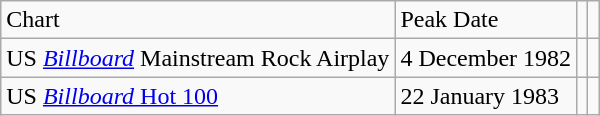<table class="wikitable sortable">
<tr>
<td>Chart</td>
<td>Peak Date</td>
<td></td>
<td></td>
</tr>
<tr>
<td>US <em><a href='#'>Billboard</a></em> Mainstream Rock Airplay</td>
<td>4 December 1982</td>
<td></td>
<td></td>
</tr>
<tr>
<td>US <a href='#'><em>Billboard</em> Hot 100</a></td>
<td>22 January 1983</td>
<td></td>
<td></td>
</tr>
</table>
